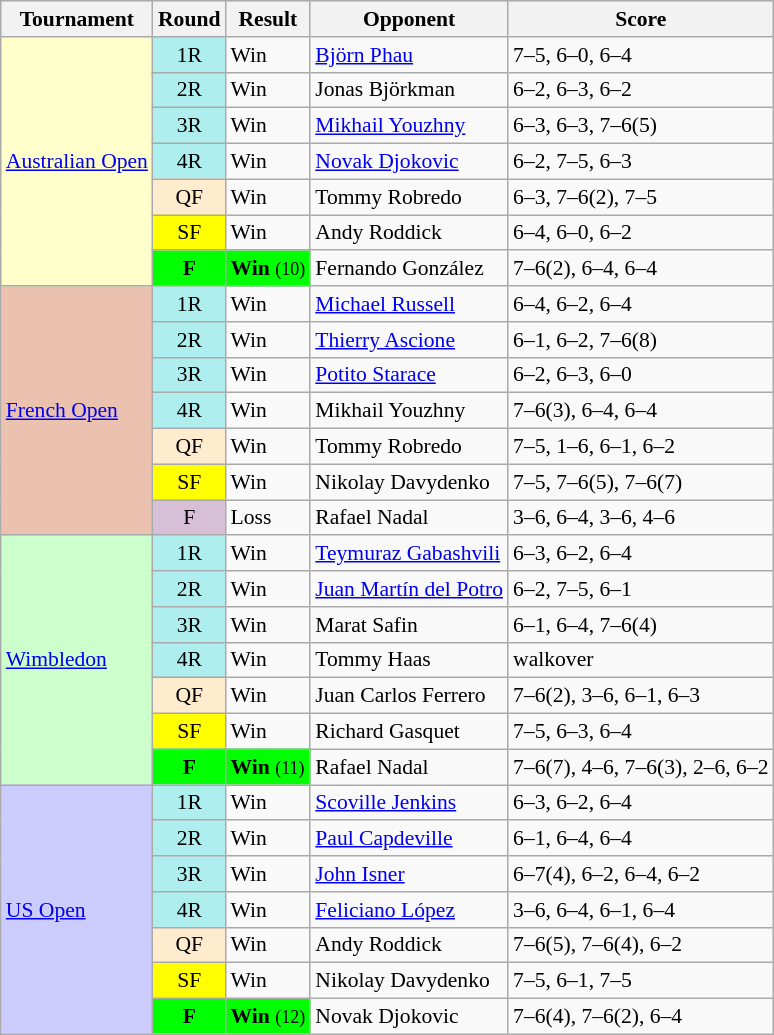<table class="wikitable" style="font-size:90%">
<tr style="background:#efefef;">
<th>Tournament</th>
<th>Round</th>
<th>Result</th>
<th>Opponent</th>
<th>Score</th>
</tr>
<tr>
<td rowspan="7" style="background:#ffc;"><a href='#'>Australian Open</a></td>
<td style="text-align:center; background:#afeeee;">1R</td>
<td>Win</td>
<td> <a href='#'>Björn Phau</a></td>
<td>7–5, 6–0, 6–4</td>
</tr>
<tr>
<td style="text-align:center; background:#afeeee;">2R</td>
<td>Win</td>
<td> Jonas Björkman</td>
<td>6–2, 6–3, 6–2</td>
</tr>
<tr>
<td style="text-align:center; background:#afeeee;">3R</td>
<td>Win</td>
<td> <a href='#'>Mikhail Youzhny</a></td>
<td>6–3, 6–3, 7–6(5)</td>
</tr>
<tr>
<td style="text-align:center; background:#afeeee;">4R</td>
<td>Win</td>
<td> <a href='#'>Novak Djokovic</a></td>
<td>6–2, 7–5, 6–3</td>
</tr>
<tr>
<td style="text-align:center; background:#ffebcd;">QF</td>
<td>Win</td>
<td> Tommy Robredo</td>
<td>6–3, 7–6(2), 7–5</td>
</tr>
<tr>
<td style="text-align:center; background:yellow;">SF</td>
<td>Win</td>
<td> Andy Roddick</td>
<td>6–4, 6–0, 6–2</td>
</tr>
<tr>
<td style="text-align:center; background:#0f0;"><strong>F</strong></td>
<td style="background:#0f0;"><strong>Win</strong> <small>(10)</small></td>
<td> Fernando González</td>
<td>7–6(2), 6–4, 6–4</td>
</tr>
<tr>
<td rowspan="7" style="background:#ebc2af;"><a href='#'>French Open</a></td>
<td style="text-align:center; background:#afeeee;">1R</td>
<td>Win</td>
<td> <a href='#'>Michael Russell</a></td>
<td>6–4, 6–2, 6–4</td>
</tr>
<tr>
<td style="text-align:center; background:#afeeee;">2R</td>
<td>Win</td>
<td> <a href='#'>Thierry Ascione</a></td>
<td>6–1, 6–2, 7–6(8)</td>
</tr>
<tr>
<td style="text-align:center; background:#afeeee;">3R</td>
<td>Win</td>
<td> <a href='#'>Potito Starace</a></td>
<td>6–2, 6–3, 6–0</td>
</tr>
<tr>
<td style="text-align:center; background:#afeeee;">4R</td>
<td>Win</td>
<td> Mikhail Youzhny</td>
<td>7–6(3), 6–4, 6–4</td>
</tr>
<tr>
<td style="text-align:center; background:#ffebcd;">QF</td>
<td>Win</td>
<td> Tommy Robredo</td>
<td>7–5, 1–6, 6–1, 6–2</td>
</tr>
<tr>
<td style="text-align:center; background:yellow;">SF</td>
<td>Win</td>
<td> Nikolay Davydenko</td>
<td>7–5, 7–6(5), 7–6(7)</td>
</tr>
<tr>
<td style="text-align:center; background:thistle;">F</td>
<td>Loss</td>
<td> Rafael Nadal</td>
<td>3–6, 6–4, 3–6, 4–6</td>
</tr>
<tr>
<td rowspan="7" style="background:#cfc;"><a href='#'>Wimbledon</a></td>
<td style="text-align:center; background:#afeeee;">1R</td>
<td>Win</td>
<td> <a href='#'>Teymuraz Gabashvili</a></td>
<td>6–3, 6–2, 6–4</td>
</tr>
<tr>
<td style="text-align:center; background:#afeeee;">2R</td>
<td>Win</td>
<td><a href='#'>Juan Martín del Potro</a></td>
<td>6–2, 7–5, 6–1</td>
</tr>
<tr>
<td style="text-align:center; background:#afeeee;">3R</td>
<td>Win</td>
<td> Marat Safin</td>
<td>6–1, 6–4, 7–6(4)</td>
</tr>
<tr>
<td style="text-align:center; background:#afeeee;">4R</td>
<td>Win</td>
<td> Tommy Haas</td>
<td>walkover</td>
</tr>
<tr>
<td style="text-align:center; background:#ffebcd;">QF</td>
<td>Win</td>
<td> Juan Carlos Ferrero</td>
<td>7–6(2), 3–6, 6–1, 6–3</td>
</tr>
<tr>
<td style="text-align:center; background:yellow;">SF</td>
<td>Win</td>
<td> Richard Gasquet</td>
<td>7–5, 6–3, 6–4</td>
</tr>
<tr>
<td style="text-align:center; background:#0f0;"><strong>F</strong></td>
<td style="background:#0f0;"><strong>Win</strong> <small>(11)</small></td>
<td> Rafael Nadal</td>
<td>7–6(7), 4–6, 7–6(3), 2–6, 6–2</td>
</tr>
<tr>
<td rowspan="7" style="background:#ccf;"><a href='#'>US Open</a></td>
<td style="text-align:center; background:#afeeee;">1R</td>
<td>Win</td>
<td> <a href='#'>Scoville Jenkins</a></td>
<td>6–3, 6–2, 6–4</td>
</tr>
<tr>
<td style="text-align:center; background:#afeeee;">2R</td>
<td>Win</td>
<td> <a href='#'>Paul Capdeville</a></td>
<td>6–1, 6–4, 6–4</td>
</tr>
<tr>
<td style="text-align:center; background:#afeeee;">3R</td>
<td>Win</td>
<td> <a href='#'>John Isner</a></td>
<td>6–7(4), 6–2, 6–4, 6–2</td>
</tr>
<tr>
<td style="text-align:center; background:#afeeee;">4R</td>
<td>Win</td>
<td> <a href='#'>Feliciano López</a></td>
<td>3–6, 6–4, 6–1, 6–4</td>
</tr>
<tr>
<td style="text-align:center; background:#ffebcd;">QF</td>
<td>Win</td>
<td> Andy Roddick</td>
<td>7–6(5), 7–6(4), 6–2</td>
</tr>
<tr>
<td style="text-align:center; background:yellow;">SF</td>
<td>Win</td>
<td> Nikolay Davydenko</td>
<td>7–5, 6–1, 7–5</td>
</tr>
<tr>
<td style="text-align:center; background:#0f0;"><strong>F</strong></td>
<td style="background:#0f0;"><strong>Win</strong> <small>(12)</small></td>
<td> Novak Djokovic</td>
<td>7–6(4), 7–6(2), 6–4</td>
</tr>
</table>
